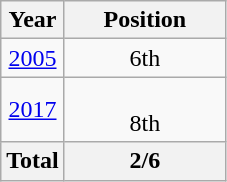<table class="wikitable" style="text-align: center;">
<tr>
<th>Year</th>
<th width="100">Position</th>
</tr>
<tr>
<td> <a href='#'>2005</a></td>
<td>6th</td>
</tr>
<tr>
<td> <a href='#'>2017</a></td>
<td><br>8th</td>
</tr>
<tr>
<th>Total</th>
<th>2/6</th>
</tr>
</table>
